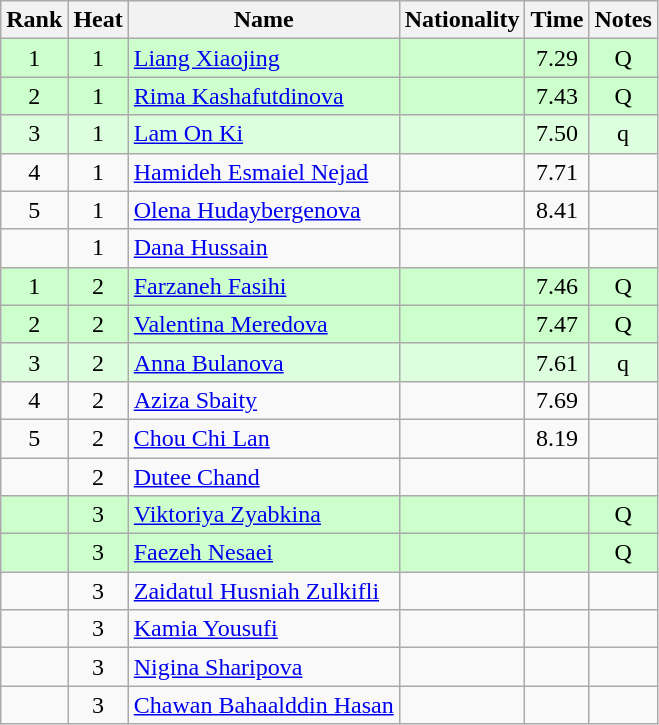<table class="wikitable sortable" style="text-align:center">
<tr>
<th>Rank</th>
<th>Heat</th>
<th>Name</th>
<th>Nationality</th>
<th>Time</th>
<th>Notes</th>
</tr>
<tr bgcolor=ccffcc>
<td>1</td>
<td>1</td>
<td align=left><a href='#'>Liang Xiaojing</a></td>
<td align=left></td>
<td>7.29</td>
<td>Q</td>
</tr>
<tr bgcolor=ccffcc>
<td>2</td>
<td>1</td>
<td align=left><a href='#'>Rima Kashafutdinova</a></td>
<td align=left></td>
<td>7.43</td>
<td>Q</td>
</tr>
<tr bgcolor=ddffdd>
<td>3</td>
<td>1</td>
<td align=left><a href='#'>Lam On Ki</a></td>
<td align=left></td>
<td>7.50</td>
<td>q</td>
</tr>
<tr>
<td>4</td>
<td>1</td>
<td align=left><a href='#'>Hamideh Esmaiel Nejad</a></td>
<td align=left></td>
<td>7.71</td>
<td></td>
</tr>
<tr>
<td>5</td>
<td>1</td>
<td align=left><a href='#'>Olena Hudaybergenova</a></td>
<td align=left></td>
<td>8.41</td>
<td></td>
</tr>
<tr>
<td></td>
<td>1</td>
<td align=left><a href='#'>Dana Hussain</a></td>
<td align=left></td>
<td></td>
<td></td>
</tr>
<tr bgcolor=ccffcc>
<td>1</td>
<td>2</td>
<td align=left><a href='#'>Farzaneh Fasihi</a></td>
<td align=left></td>
<td>7.46</td>
<td>Q</td>
</tr>
<tr bgcolor=ccffcc>
<td>2</td>
<td>2</td>
<td align=left><a href='#'>Valentina Meredova</a></td>
<td align=left></td>
<td>7.47</td>
<td>Q</td>
</tr>
<tr bgcolor=ddffdd>
<td>3</td>
<td>2</td>
<td align=left><a href='#'>Anna Bulanova</a></td>
<td align=left></td>
<td>7.61</td>
<td>q</td>
</tr>
<tr>
<td>4</td>
<td>2</td>
<td align=left><a href='#'>Aziza Sbaity</a></td>
<td align=left></td>
<td>7.69</td>
<td></td>
</tr>
<tr>
<td>5</td>
<td>2</td>
<td align=left><a href='#'>Chou Chi Lan</a></td>
<td align=left></td>
<td>8.19</td>
<td></td>
</tr>
<tr>
<td></td>
<td>2</td>
<td align=left><a href='#'>Dutee Chand</a></td>
<td align=left></td>
<td></td>
<td></td>
</tr>
<tr bgcolor=ccffcc>
<td></td>
<td>3</td>
<td align=left><a href='#'>Viktoriya Zyabkina</a></td>
<td align=left></td>
<td></td>
<td>Q</td>
</tr>
<tr bgcolor=ccffcc>
<td></td>
<td>3</td>
<td align=left><a href='#'>Faezeh Nesaei</a></td>
<td align=left></td>
<td></td>
<td>Q</td>
</tr>
<tr>
<td></td>
<td>3</td>
<td align=left><a href='#'>Zaidatul Husniah Zulkifli</a></td>
<td align=left></td>
<td></td>
<td></td>
</tr>
<tr>
<td></td>
<td>3</td>
<td align=left><a href='#'>Kamia Yousufi</a></td>
<td align=left></td>
<td></td>
<td></td>
</tr>
<tr>
<td></td>
<td>3</td>
<td align=left><a href='#'>Nigina Sharipova</a></td>
<td align=left></td>
<td></td>
<td></td>
</tr>
<tr>
<td></td>
<td>3</td>
<td align=left><a href='#'>Chawan Bahaalddin Hasan</a></td>
<td align=left></td>
<td></td>
<td></td>
</tr>
</table>
